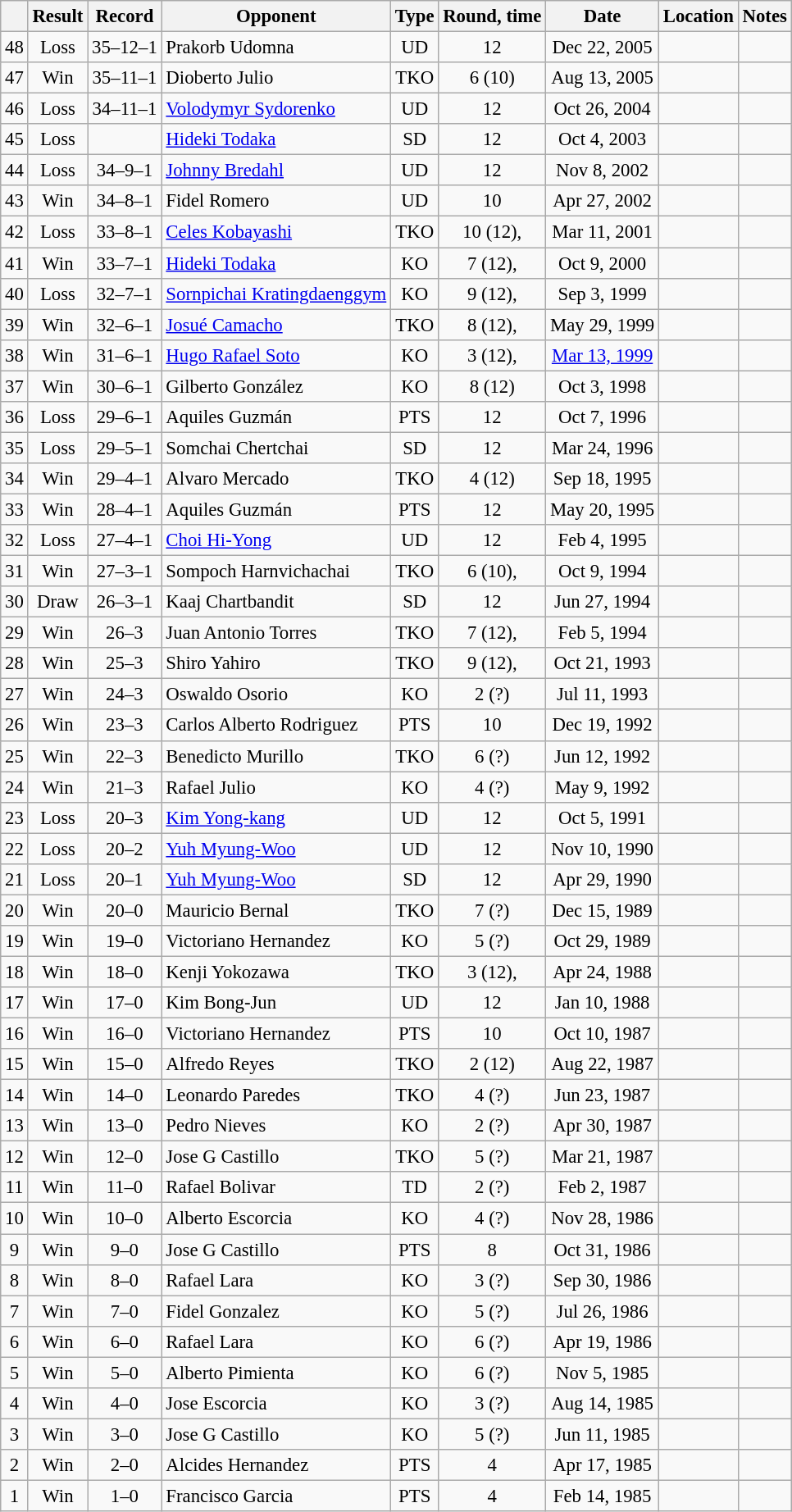<table class="wikitable" style="text-align:center; font-size:95%">
<tr>
<th></th>
<th>Result</th>
<th>Record</th>
<th>Opponent</th>
<th>Type</th>
<th>Round, time</th>
<th>Date</th>
<th>Location</th>
<th>Notes</th>
</tr>
<tr>
<td>48</td>
<td>Loss</td>
<td>35–12–1</td>
<td style="text-align:left;">Prakorb Udomna</td>
<td>UD</td>
<td>12</td>
<td>Dec 22, 2005</td>
<td style="text-align:left;"></td>
<td style="text-align:left;"></td>
</tr>
<tr>
<td>47</td>
<td>Win</td>
<td>35–11–1</td>
<td style="text-align:left;">Dioberto Julio</td>
<td>TKO</td>
<td>6 (10)</td>
<td>Aug 13, 2005</td>
<td style="text-align:left;"></td>
<td style="text-align:left;"></td>
</tr>
<tr>
<td>46</td>
<td>Loss</td>
<td>34–11–1</td>
<td style="text-align:left;"><a href='#'>Volodymyr Sydorenko</a></td>
<td>UD</td>
<td>12</td>
<td>Oct 26, 2004</td>
<td style="text-align:left;"></td>
<td style="text-align:left;"></td>
</tr>
<tr>
<td>45</td>
<td>Loss</td>
<td></td>
<td style="text-align:left;"><a href='#'>Hideki Todaka</a></td>
<td>SD</td>
<td>12</td>
<td>Oct 4, 2003</td>
<td style="text-align:left;"></td>
<td style="text-align:left;"></td>
</tr>
<tr>
<td>44</td>
<td>Loss</td>
<td>34–9–1</td>
<td style="text-align:left;"><a href='#'>Johnny Bredahl</a></td>
<td>UD</td>
<td>12</td>
<td>Nov 8, 2002</td>
<td style="text-align:left;"></td>
<td style="text-align:left;"></td>
</tr>
<tr>
<td>43</td>
<td>Win</td>
<td>34–8–1</td>
<td style="text-align:left;">Fidel Romero</td>
<td>UD</td>
<td>10</td>
<td>Apr 27, 2002</td>
<td style="text-align:left;"></td>
<td style="text-align:left;"></td>
</tr>
<tr>
<td>42</td>
<td>Loss</td>
<td>33–8–1</td>
<td style="text-align:left;"><a href='#'>Celes Kobayashi</a></td>
<td>TKO</td>
<td>10 (12), </td>
<td>Mar 11, 2001</td>
<td style="text-align:left;"></td>
<td style="text-align:left;"></td>
</tr>
<tr>
<td>41</td>
<td>Win</td>
<td>33–7–1</td>
<td style="text-align:left;"><a href='#'>Hideki Todaka</a></td>
<td>KO</td>
<td>7 (12), </td>
<td>Oct 9, 2000</td>
<td style="text-align:left;"></td>
<td style="text-align:left;"></td>
</tr>
<tr>
<td>40</td>
<td>Loss</td>
<td>32–7–1</td>
<td style="text-align:left;"><a href='#'>Sornpichai Kratingdaenggym</a></td>
<td>KO</td>
<td>9 (12), </td>
<td>Sep 3, 1999</td>
<td style="text-align:left;"></td>
<td style="text-align:left;"></td>
</tr>
<tr>
<td>39</td>
<td>Win</td>
<td>32–6–1</td>
<td style="text-align:left;"><a href='#'>Josué Camacho</a></td>
<td>TKO</td>
<td>8 (12), </td>
<td>May 29, 1999</td>
<td style="text-align:left;"></td>
<td style="text-align:left;"></td>
</tr>
<tr>
<td>38</td>
<td>Win</td>
<td>31–6–1</td>
<td style="text-align:left;"><a href='#'>Hugo Rafael Soto</a></td>
<td>KO</td>
<td>3 (12), </td>
<td><a href='#'>Mar 13, 1999</a></td>
<td style="text-align:left;"></td>
<td style="text-align:left;"></td>
</tr>
<tr>
<td>37</td>
<td>Win</td>
<td>30–6–1</td>
<td style="text-align:left;">Gilberto González</td>
<td>KO</td>
<td>8 (12)</td>
<td>Oct 3, 1998</td>
<td style="text-align:left;"></td>
<td style="text-align:left;"></td>
</tr>
<tr>
<td>36</td>
<td>Loss</td>
<td>29–6–1</td>
<td style="text-align:left;">Aquiles Guzmán</td>
<td>PTS</td>
<td>12</td>
<td>Oct 7, 1996</td>
<td style="text-align:left;"></td>
<td style="text-align:left;"></td>
</tr>
<tr>
<td>35</td>
<td>Loss</td>
<td>29–5–1</td>
<td style="text-align:left;">Somchai Chertchai</td>
<td>SD</td>
<td>12</td>
<td>Mar 24, 1996</td>
<td style="text-align:left;"></td>
<td style="text-align:left;"></td>
</tr>
<tr>
<td>34</td>
<td>Win</td>
<td>29–4–1</td>
<td style="text-align:left;">Alvaro Mercado</td>
<td>TKO</td>
<td>4 (12)</td>
<td>Sep 18, 1995</td>
<td style="text-align:left;"></td>
<td style="text-align:left;"></td>
</tr>
<tr>
<td>33</td>
<td>Win</td>
<td>28–4–1</td>
<td style="text-align:left;">Aquiles Guzmán</td>
<td>PTS</td>
<td>12</td>
<td>May 20, 1995</td>
<td style="text-align:left;"></td>
<td style="text-align:left;"></td>
</tr>
<tr>
<td>32</td>
<td>Loss</td>
<td>27–4–1</td>
<td style="text-align:left;"><a href='#'>Choi Hi-Yong</a></td>
<td>UD</td>
<td>12</td>
<td>Feb 4, 1995</td>
<td style="text-align:left;"></td>
<td style="text-align:left;"></td>
</tr>
<tr>
<td>31</td>
<td>Win</td>
<td>27–3–1</td>
<td style="text-align:left;">Sompoch Harnvichachai</td>
<td>TKO</td>
<td>6 (10), </td>
<td>Oct 9, 1994</td>
<td style="text-align:left;"></td>
<td style="text-align:left;"></td>
</tr>
<tr>
<td>30</td>
<td>Draw</td>
<td>26–3–1</td>
<td style="text-align:left;">Kaaj Chartbandit</td>
<td>SD</td>
<td>12</td>
<td>Jun 27, 1994</td>
<td style="text-align:left;"></td>
<td style="text-align:left;"></td>
</tr>
<tr>
<td>29</td>
<td>Win</td>
<td>26–3</td>
<td style="text-align:left;">Juan Antonio Torres</td>
<td>TKO</td>
<td>7 (12), </td>
<td>Feb 5, 1994</td>
<td style="text-align:left;"></td>
<td style="text-align:left;"></td>
</tr>
<tr>
<td>28</td>
<td>Win</td>
<td>25–3</td>
<td style="text-align:left;">Shiro Yahiro</td>
<td>TKO</td>
<td>9 (12), </td>
<td>Oct 21, 1993</td>
<td style="text-align:left;"></td>
<td style="text-align:left;"></td>
</tr>
<tr>
<td>27</td>
<td>Win</td>
<td>24–3</td>
<td style="text-align:left;">Oswaldo Osorio</td>
<td>KO</td>
<td>2 (?)</td>
<td>Jul 11, 1993</td>
<td style="text-align:left;"></td>
<td style="text-align:left;"></td>
</tr>
<tr>
<td>26</td>
<td>Win</td>
<td>23–3</td>
<td style="text-align:left;">Carlos Alberto Rodriguez</td>
<td>PTS</td>
<td>10</td>
<td>Dec 19, 1992</td>
<td style="text-align:left;"></td>
<td style="text-align:left;"></td>
</tr>
<tr>
<td>25</td>
<td>Win</td>
<td>22–3</td>
<td style="text-align:left;">Benedicto Murillo</td>
<td>TKO</td>
<td>6 (?)</td>
<td>Jun 12, 1992</td>
<td style="text-align:left;"></td>
<td style="text-align:left;"></td>
</tr>
<tr>
<td>24</td>
<td>Win</td>
<td>21–3</td>
<td style="text-align:left;">Rafael Julio</td>
<td>KO</td>
<td>4 (?)</td>
<td>May 9, 1992</td>
<td style="text-align:left;"></td>
<td></td>
</tr>
<tr>
<td>23</td>
<td>Loss</td>
<td>20–3</td>
<td style="text-align:left;"><a href='#'>Kim Yong-kang</a></td>
<td>UD</td>
<td>12</td>
<td>Oct 5, 1991</td>
<td style="text-align:left;"></td>
<td style="text-align:left;"></td>
</tr>
<tr>
<td>22</td>
<td>Loss</td>
<td>20–2</td>
<td style="text-align:left;"><a href='#'>Yuh Myung-Woo</a></td>
<td>UD</td>
<td>12</td>
<td>Nov 10, 1990</td>
<td style="text-align:left;"></td>
<td style="text-align:left;"></td>
</tr>
<tr>
<td>21</td>
<td>Loss</td>
<td>20–1</td>
<td style="text-align:left;"><a href='#'>Yuh Myung-Woo</a></td>
<td>SD</td>
<td>12</td>
<td>Apr 29, 1990</td>
<td style="text-align:left;"></td>
<td style="text-align:left;"></td>
</tr>
<tr>
<td>20</td>
<td>Win</td>
<td>20–0</td>
<td style="text-align:left;">Mauricio Bernal</td>
<td>TKO</td>
<td>7 (?)</td>
<td>Dec 15, 1989</td>
<td style="text-align:left;"></td>
<td style="text-align:left;"></td>
</tr>
<tr>
<td>19</td>
<td>Win</td>
<td>19–0</td>
<td style="text-align:left;">Victoriano Hernandez</td>
<td>KO</td>
<td>5 (?)</td>
<td>Oct 29, 1989</td>
<td style="text-align:left;"></td>
<td></td>
</tr>
<tr>
<td>18</td>
<td>Win</td>
<td>18–0</td>
<td style="text-align:left;">Kenji Yokozawa</td>
<td>TKO</td>
<td>3 (12), </td>
<td>Apr 24, 1988</td>
<td style="text-align:left;"></td>
<td style="text-align:left;"></td>
</tr>
<tr>
<td>17</td>
<td>Win</td>
<td>17–0</td>
<td style="text-align:left;">Kim Bong-Jun</td>
<td>UD</td>
<td>12</td>
<td>Jan 10, 1988</td>
<td style="text-align:left;"></td>
<td style="text-align:left;"></td>
</tr>
<tr>
<td>16</td>
<td>Win</td>
<td>16–0</td>
<td style="text-align:left;">Victoriano Hernandez</td>
<td>PTS</td>
<td>10</td>
<td>Oct 10, 1987</td>
<td style="text-align:left;"></td>
<td style="text-align:left;"></td>
</tr>
<tr>
<td>15</td>
<td>Win</td>
<td>15–0</td>
<td style="text-align:left;">Alfredo Reyes</td>
<td>TKO</td>
<td>2 (12)</td>
<td>Aug 22, 1987</td>
<td style="text-align:left;"></td>
<td style="text-align:left;"></td>
</tr>
<tr>
<td>14</td>
<td>Win</td>
<td>14–0</td>
<td style="text-align:left;">Leonardo Paredes</td>
<td>TKO</td>
<td>4 (?)</td>
<td>Jun 23, 1987</td>
<td style="text-align:left;"></td>
<td style="text-align:left;"></td>
</tr>
<tr>
<td>13</td>
<td>Win</td>
<td>13–0</td>
<td style="text-align:left;">Pedro Nieves</td>
<td>KO</td>
<td>2 (?)</td>
<td>Apr 30, 1987</td>
<td style="text-align:left;"></td>
<td style="text-align:left;"></td>
</tr>
<tr>
<td>12</td>
<td>Win</td>
<td>12–0</td>
<td style="text-align:left;">Jose G Castillo</td>
<td>TKO</td>
<td>5 (?)</td>
<td>Mar 21, 1987</td>
<td style="text-align:left;"></td>
<td style="text-align:left;"></td>
</tr>
<tr>
<td>11</td>
<td>Win</td>
<td>11–0</td>
<td style="text-align:left;">Rafael Bolivar</td>
<td>TD</td>
<td>2 (?)</td>
<td>Feb 2, 1987</td>
<td style="text-align:left;"></td>
<td></td>
</tr>
<tr>
<td>10</td>
<td>Win</td>
<td>10–0</td>
<td style="text-align:left;">Alberto Escorcia</td>
<td>KO</td>
<td>4 (?)</td>
<td>Nov 28, 1986</td>
<td style="text-align:left;"></td>
<td style="text-align:left;"></td>
</tr>
<tr>
<td>9</td>
<td>Win</td>
<td>9–0</td>
<td style="text-align:left;">Jose G Castillo</td>
<td>PTS</td>
<td>8</td>
<td>Oct 31, 1986</td>
<td style="text-align:left;"></td>
<td></td>
</tr>
<tr>
<td>8</td>
<td>Win</td>
<td>8–0</td>
<td style="text-align:left;">Rafael Lara</td>
<td>KO</td>
<td>3 (?)</td>
<td>Sep 30, 1986</td>
<td style="text-align:left;"></td>
<td></td>
</tr>
<tr>
<td>7</td>
<td>Win</td>
<td>7–0</td>
<td style="text-align:left;">Fidel Gonzalez</td>
<td>KO</td>
<td>5 (?)</td>
<td>Jul 26, 1986</td>
<td style="text-align:left;"></td>
<td style="text-align:left;"></td>
</tr>
<tr>
<td>6</td>
<td>Win</td>
<td>6–0</td>
<td style="text-align:left;">Rafael Lara</td>
<td>KO</td>
<td>6 (?)</td>
<td>Apr 19, 1986</td>
<td style="text-align:left;"></td>
<td></td>
</tr>
<tr>
<td>5</td>
<td>Win</td>
<td>5–0</td>
<td style="text-align:left;">Alberto Pimienta</td>
<td>KO</td>
<td>6 (?)</td>
<td>Nov 5, 1985</td>
<td style="text-align:left;"></td>
<td style="text-align:left;"></td>
</tr>
<tr>
<td>4</td>
<td>Win</td>
<td>4–0</td>
<td style="text-align:left;">Jose Escorcia</td>
<td>KO</td>
<td>3 (?)</td>
<td>Aug 14, 1985</td>
<td style="text-align:left;"></td>
<td></td>
</tr>
<tr>
<td>3</td>
<td>Win</td>
<td>3–0</td>
<td style="text-align:left;">Jose G Castillo</td>
<td>KO</td>
<td>5 (?)</td>
<td>Jun 11, 1985</td>
<td style="text-align:left;"></td>
<td style="text-align:left;"></td>
</tr>
<tr>
<td>2</td>
<td>Win</td>
<td>2–0</td>
<td style="text-align:left;">Alcides Hernandez</td>
<td>PTS</td>
<td>4</td>
<td>Apr 17, 1985</td>
<td style="text-align:left;"></td>
<td></td>
</tr>
<tr>
<td>1</td>
<td>Win</td>
<td>1–0</td>
<td style="text-align:left;">Francisco Garcia</td>
<td>PTS</td>
<td>4</td>
<td>Feb 14, 1985</td>
<td style="text-align:left;"></td>
<td></td>
</tr>
</table>
